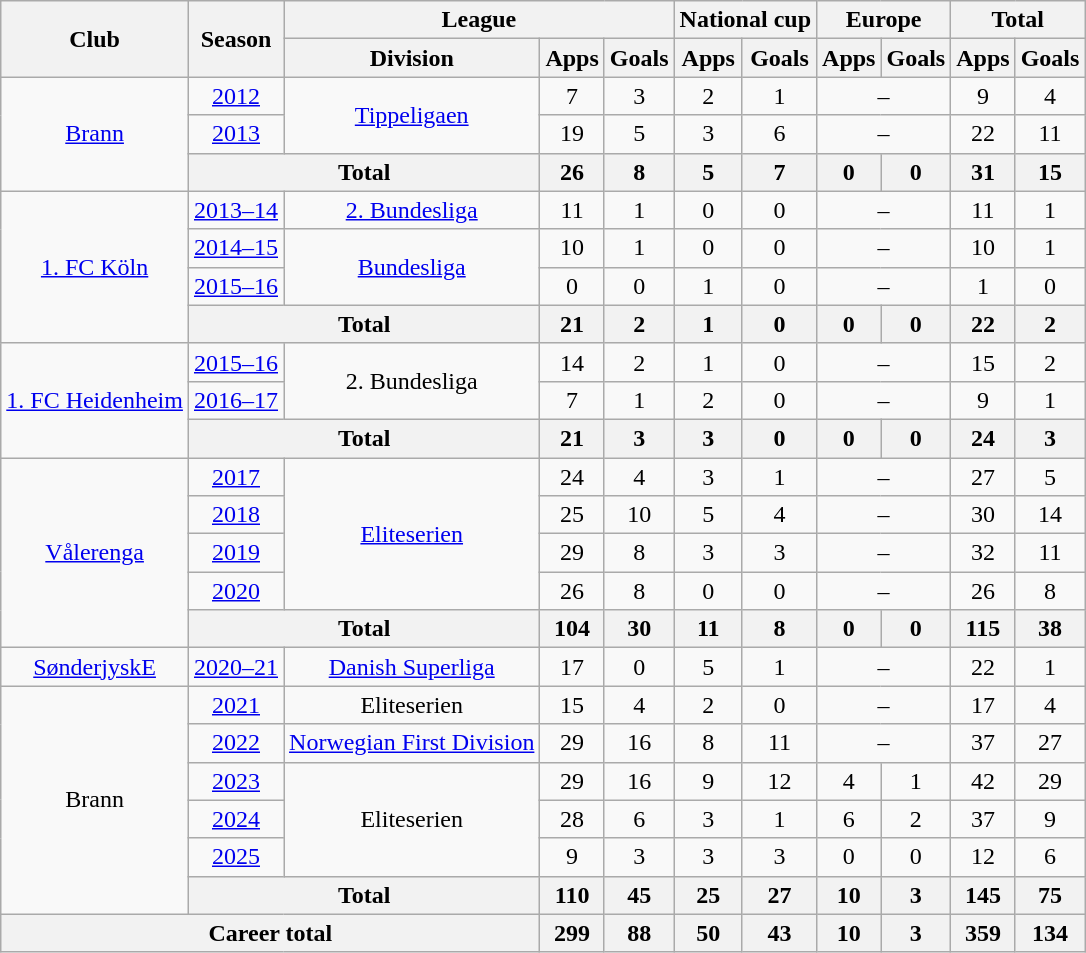<table class="wikitable" style="text-align:center">
<tr>
<th rowspan="2">Club</th>
<th rowspan="2">Season</th>
<th colspan="3">League</th>
<th colspan="2">National cup</th>
<th colspan="2">Europe</th>
<th colspan="2">Total</th>
</tr>
<tr>
<th>Division</th>
<th>Apps</th>
<th>Goals</th>
<th>Apps</th>
<th>Goals</th>
<th>Apps</th>
<th>Goals</th>
<th>Apps</th>
<th>Goals</th>
</tr>
<tr>
<td rowspan="3"><a href='#'>Brann</a></td>
<td><a href='#'>2012</a></td>
<td rowspan="2"><a href='#'>Tippeligaen</a></td>
<td>7</td>
<td>3</td>
<td>2</td>
<td>1</td>
<td colspan="2">–</td>
<td>9</td>
<td>4</td>
</tr>
<tr>
<td><a href='#'>2013</a></td>
<td>19</td>
<td>5</td>
<td>3</td>
<td>6</td>
<td colspan="2">–</td>
<td>22</td>
<td>11</td>
</tr>
<tr>
<th colspan="2">Total</th>
<th>26</th>
<th>8</th>
<th>5</th>
<th>7</th>
<th>0</th>
<th>0</th>
<th>31</th>
<th>15</th>
</tr>
<tr>
<td rowspan=4><a href='#'>1. FC Köln</a></td>
<td><a href='#'>2013–14</a></td>
<td><a href='#'>2. Bundesliga</a></td>
<td>11</td>
<td>1</td>
<td>0</td>
<td>0</td>
<td colspan="2">–</td>
<td>11</td>
<td>1</td>
</tr>
<tr>
<td><a href='#'>2014–15</a></td>
<td rowspan="2"><a href='#'>Bundesliga</a></td>
<td>10</td>
<td>1</td>
<td>0</td>
<td>0</td>
<td colspan="2">–</td>
<td>10</td>
<td>1</td>
</tr>
<tr>
<td><a href='#'>2015–16</a></td>
<td>0</td>
<td>0</td>
<td>1</td>
<td>0</td>
<td colspan="2">–</td>
<td>1</td>
<td>0</td>
</tr>
<tr>
<th colspan="2">Total</th>
<th>21</th>
<th>2</th>
<th>1</th>
<th>0</th>
<th>0</th>
<th>0</th>
<th>22</th>
<th>2</th>
</tr>
<tr>
<td rowspan="3"><a href='#'>1. FC Heidenheim</a></td>
<td><a href='#'>2015–16</a></td>
<td rowspan="2">2. Bundesliga</td>
<td>14</td>
<td>2</td>
<td>1</td>
<td>0</td>
<td colspan="2">–</td>
<td>15</td>
<td>2</td>
</tr>
<tr>
<td><a href='#'>2016–17</a></td>
<td>7</td>
<td>1</td>
<td>2</td>
<td>0</td>
<td colspan="2">–</td>
<td>9</td>
<td>1</td>
</tr>
<tr>
<th colspan="2">Total</th>
<th>21</th>
<th>3</th>
<th>3</th>
<th>0</th>
<th>0</th>
<th>0</th>
<th>24</th>
<th>3</th>
</tr>
<tr>
<td rowspan="5"><a href='#'>Vålerenga</a></td>
<td><a href='#'>2017</a></td>
<td rowspan="4"><a href='#'>Eliteserien</a></td>
<td>24</td>
<td>4</td>
<td>3</td>
<td>1</td>
<td colspan="2">–</td>
<td>27</td>
<td>5</td>
</tr>
<tr>
<td><a href='#'>2018</a></td>
<td>25</td>
<td>10</td>
<td>5</td>
<td>4</td>
<td colspan="2">–</td>
<td>30</td>
<td>14</td>
</tr>
<tr>
<td><a href='#'>2019</a></td>
<td>29</td>
<td>8</td>
<td>3</td>
<td>3</td>
<td colspan="2">–</td>
<td>32</td>
<td>11</td>
</tr>
<tr>
<td><a href='#'>2020</a></td>
<td>26</td>
<td>8</td>
<td>0</td>
<td>0</td>
<td colspan="2">–</td>
<td>26</td>
<td>8</td>
</tr>
<tr>
<th colspan="2">Total</th>
<th>104</th>
<th>30</th>
<th>11</th>
<th>8</th>
<th>0</th>
<th>0</th>
<th>115</th>
<th>38</th>
</tr>
<tr>
<td><a href='#'>SønderjyskE</a></td>
<td><a href='#'>2020–21</a></td>
<td><a href='#'>Danish Superliga</a></td>
<td>17</td>
<td>0</td>
<td>5</td>
<td>1</td>
<td colspan="2">–</td>
<td>22</td>
<td>1</td>
</tr>
<tr>
<td rowspan="6">Brann</td>
<td><a href='#'>2021</a></td>
<td>Eliteserien</td>
<td>15</td>
<td>4</td>
<td>2</td>
<td>0</td>
<td colspan="2">–</td>
<td>17</td>
<td>4</td>
</tr>
<tr>
<td><a href='#'>2022</a></td>
<td><a href='#'>Norwegian First Division</a></td>
<td>29</td>
<td>16</td>
<td>8</td>
<td>11</td>
<td colspan="2">–</td>
<td>37</td>
<td>27</td>
</tr>
<tr>
<td><a href='#'>2023</a></td>
<td rowspan="3">Eliteserien</td>
<td>29</td>
<td>16</td>
<td>9</td>
<td>12</td>
<td>4</td>
<td>1</td>
<td>42</td>
<td>29</td>
</tr>
<tr>
<td><a href='#'>2024</a></td>
<td>28</td>
<td>6</td>
<td>3</td>
<td>1</td>
<td>6</td>
<td>2</td>
<td>37</td>
<td>9</td>
</tr>
<tr>
<td><a href='#'>2025</a></td>
<td>9</td>
<td>3</td>
<td>3</td>
<td>3</td>
<td>0</td>
<td>0</td>
<td>12</td>
<td>6</td>
</tr>
<tr>
<th colspan="2">Total</th>
<th>110</th>
<th>45</th>
<th>25</th>
<th>27</th>
<th>10</th>
<th>3</th>
<th>145</th>
<th>75</th>
</tr>
<tr>
<th colspan="3">Career total</th>
<th>299</th>
<th>88</th>
<th>50</th>
<th>43</th>
<th>10</th>
<th>3</th>
<th>359</th>
<th>134</th>
</tr>
</table>
